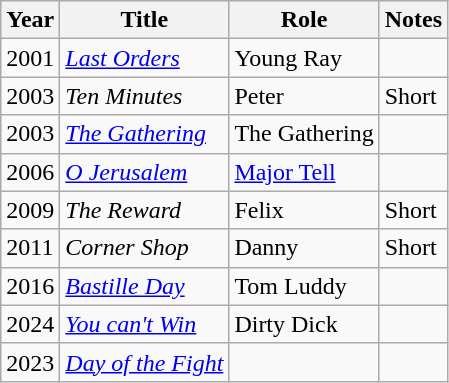<table class="wikitable">
<tr>
<th>Year</th>
<th>Title</th>
<th>Role</th>
<th>Notes</th>
</tr>
<tr>
<td>2001</td>
<td><em><a href='#'>Last Orders</a></em></td>
<td>Young Ray</td>
<td></td>
</tr>
<tr>
<td>2003</td>
<td><em>Ten Minutes</em></td>
<td>Peter</td>
<td>Short</td>
</tr>
<tr>
<td>2003</td>
<td><em><a href='#'>The Gathering</a></em></td>
<td>The Gathering</td>
<td></td>
</tr>
<tr>
<td>2006</td>
<td><em><a href='#'>O Jerusalem</a></em></td>
<td><a href='#'>Major Tell</a></td>
<td></td>
</tr>
<tr>
<td>2009</td>
<td><em>The Reward</em></td>
<td>Felix</td>
<td>Short</td>
</tr>
<tr>
<td>2011</td>
<td><em>Corner Shop</em></td>
<td>Danny</td>
<td>Short</td>
</tr>
<tr>
<td>2016</td>
<td><em><a href='#'>Bastille Day</a></em></td>
<td>Tom Luddy</td>
<td></td>
</tr>
<tr>
<td>2024</td>
<td><em><a href='#'>You can't Win</a></em></td>
<td>Dirty Dick</td>
<td></td>
</tr>
<tr>
<td>2023</td>
<td><em><a href='#'>Day of the Fight</a></em></td>
<td></td>
<td></td>
</tr>
</table>
